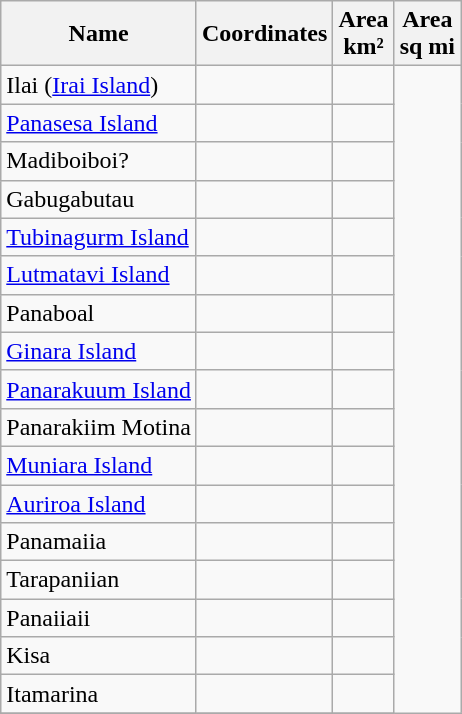<table class="wikitable sortable">
<tr>
<th>Name</th>
<th>Coordinates</th>
<th>Area<br>km²</th>
<th>Area<br>sq mi</th>
</tr>
<tr>
<td>Ilai (<a href='#'>Irai Island</a>)</td>
<td align="left"><small></small></td>
<td></td>
</tr>
<tr>
<td><a href='#'>Panasesa Island</a></td>
<td align="left"><small></small></td>
<td></td>
</tr>
<tr>
<td>Madiboiboi?</td>
<td align="left"><small></small></td>
<td></td>
</tr>
<tr>
<td>Gabugabutau</td>
<td align="left"><small></small></td>
<td></td>
</tr>
<tr>
<td><a href='#'>Tubinagurm Island</a></td>
<td align="left"><small></small></td>
<td></td>
</tr>
<tr>
<td><a href='#'>Lutmatavi Island</a></td>
<td align="left"><small></small></td>
<td></td>
</tr>
<tr>
<td>Panaboal</td>
<td align="left"><small></small></td>
<td></td>
</tr>
<tr>
<td><a href='#'>Ginara Island</a></td>
<td align="left"><small></small></td>
<td></td>
</tr>
<tr>
<td><a href='#'>Panarakuum Island</a></td>
<td align="left"><small></small></td>
<td></td>
</tr>
<tr>
<td>Panarakiim Motina</td>
<td align="left"><small></small></td>
<td></td>
</tr>
<tr>
<td><a href='#'>Muniara Island</a></td>
<td align="left"><small></small></td>
<td></td>
</tr>
<tr>
<td><a href='#'>Auriroa Island</a></td>
<td align="left"><small></small></td>
<td></td>
</tr>
<tr>
<td>Panamaiia</td>
<td align="left"><small></small></td>
<td></td>
</tr>
<tr>
<td>Tarapaniian</td>
<td align="left"><small></small></td>
<td></td>
</tr>
<tr>
<td>Panaiiaii</td>
<td align="left"><small></small></td>
<td></td>
</tr>
<tr>
<td>Kisa</td>
<td align="left"><small></small></td>
<td></td>
</tr>
<tr>
<td>Itamarina</td>
<td align="left"><small></small></td>
<td></td>
</tr>
<tr>
</tr>
</table>
